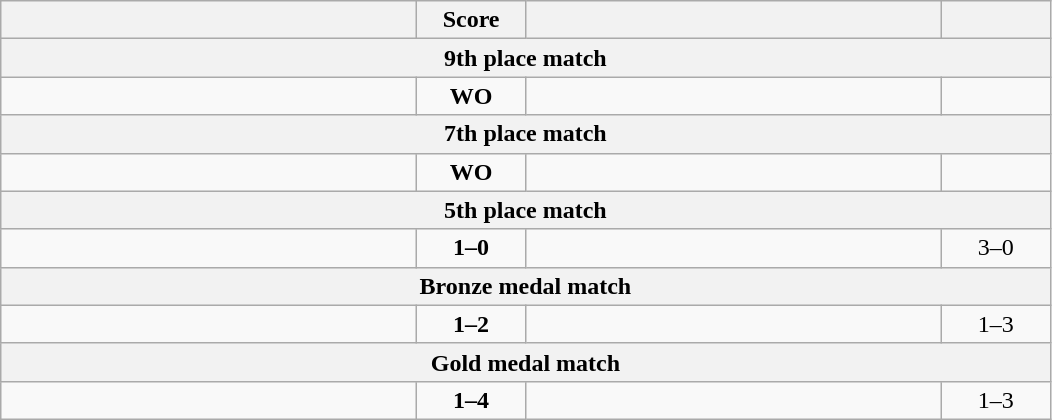<table class="wikitable" style="text-align: center; ">
<tr>
<th align="right" width="270"></th>
<th width="65">Score</th>
<th align="left" width="270"></th>
<th width="65"></th>
</tr>
<tr>
<th colspan="4">9th place match</th>
</tr>
<tr>
<td align="left"><strong></strong></td>
<td><strong>WO</strong></td>
<td align="left"></td>
<td></td>
</tr>
<tr>
<th colspan="4">7th place match</th>
</tr>
<tr>
<td align="left"></td>
<td><strong>WO</strong></td>
<td align="left"><strong></strong></td>
<td></td>
</tr>
<tr>
<th colspan="4">5th place match</th>
</tr>
<tr>
<td align="left"><strong></strong></td>
<td><strong>1–0</strong></td>
<td align="left"></td>
<td>3–0 <strong></strong></td>
</tr>
<tr>
<th colspan="4">Bronze medal match</th>
</tr>
<tr>
<td align="left"></td>
<td><strong>1–2</strong></td>
<td align="left"><strong></strong></td>
<td>1–3 <strong></strong></td>
</tr>
<tr>
<th colspan="4">Gold medal match</th>
</tr>
<tr>
<td align="left"></td>
<td><strong>1–4</strong></td>
<td align="left"><strong></strong></td>
<td>1–3 <strong></strong></td>
</tr>
</table>
